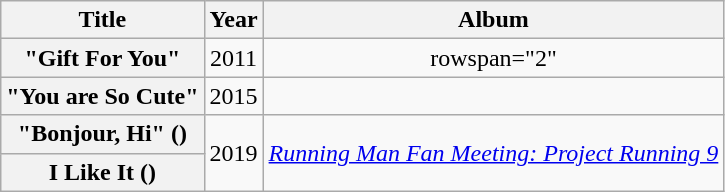<table class="wikitable plainrowheaders" style="text-align:center">
<tr>
<th scope="col">Title</th>
<th scope="col">Year</th>
<th scope="col">Album</th>
</tr>
<tr>
<th scope="row">"Gift For You"<br></th>
<td>2011</td>
<td>rowspan="2" </td>
</tr>
<tr>
<th scope="row">"You are So Cute"<br></th>
<td>2015</td>
</tr>
<tr>
<th scope="row">"Bonjour, Hi" ()<br></th>
<td rowspan="2">2019</td>
<td rowspan="2"><em><a href='#'>Running Man Fan Meeting: Project Running 9</a></em></td>
</tr>
<tr>
<th scope="row">I Like It ()<br></th>
</tr>
</table>
